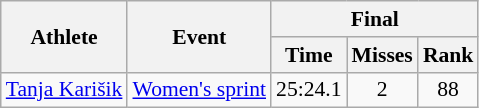<table class="wikitable" style="font-size:90%">
<tr>
<th rowspan="2">Athlete</th>
<th rowspan="2">Event</th>
<th colspan="3">Final</th>
</tr>
<tr>
<th>Time</th>
<th>Misses</th>
<th>Rank</th>
</tr>
<tr>
<td><a href='#'>Tanja Karišik</a></td>
<td><a href='#'>Women's sprint</a></td>
<td align="center">25:24.1</td>
<td align="center">2</td>
<td align="center">88</td>
</tr>
</table>
